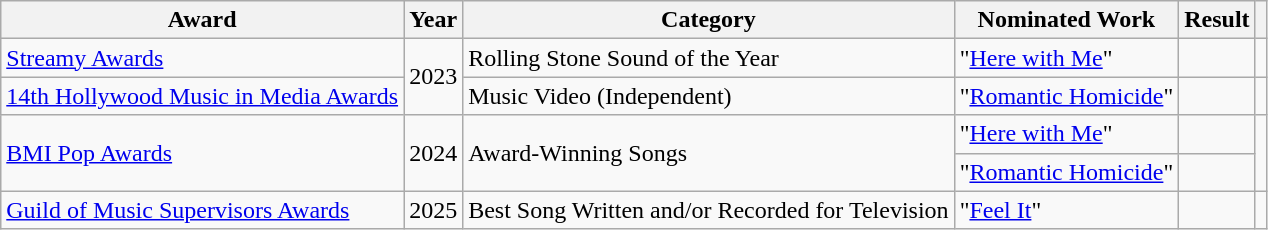<table class="wikitable sortable plainrowheaders" style="width: auto;">
<tr>
<th scope="col">Award</th>
<th scope="col">Year</th>
<th scope="col">Category</th>
<th scope="col">Nominated Work</th>
<th scope="col">Result</th>
<th scope="col" class="unsortable"></th>
</tr>
<tr>
<td><a href='#'>Streamy Awards</a></td>
<td rowspan="2">2023</td>
<td>Rolling Stone Sound of the Year</td>
<td>"<a href='#'>Here with Me</a>"</td>
<td></td>
<td></td>
</tr>
<tr>
<td><a href='#'>14th Hollywood Music in Media Awards</a></td>
<td>Music Video (Independent)</td>
<td>"<a href='#'>Romantic Homicide</a>"</td>
<td></td>
<td></td>
</tr>
<tr>
<td rowspan="2"><a href='#'>BMI Pop Awards</a></td>
<td rowspan="2">2024</td>
<td rowspan="2">Award-Winning Songs</td>
<td>"<a href='#'>Here with Me</a>"</td>
<td></td>
<td rowspan="2"></td>
</tr>
<tr>
<td>"<a href='#'>Romantic Homicide</a>"</td>
<td></td>
</tr>
<tr>
<td rowspan="2"><a href='#'>Guild of Music Supervisors Awards</a></td>
<td>2025</td>
<td>Best Song Written and/or Recorded for Television</td>
<td>"<a href='#'>Feel It</a>"</td>
<td></td>
<td></td>
</tr>
</table>
